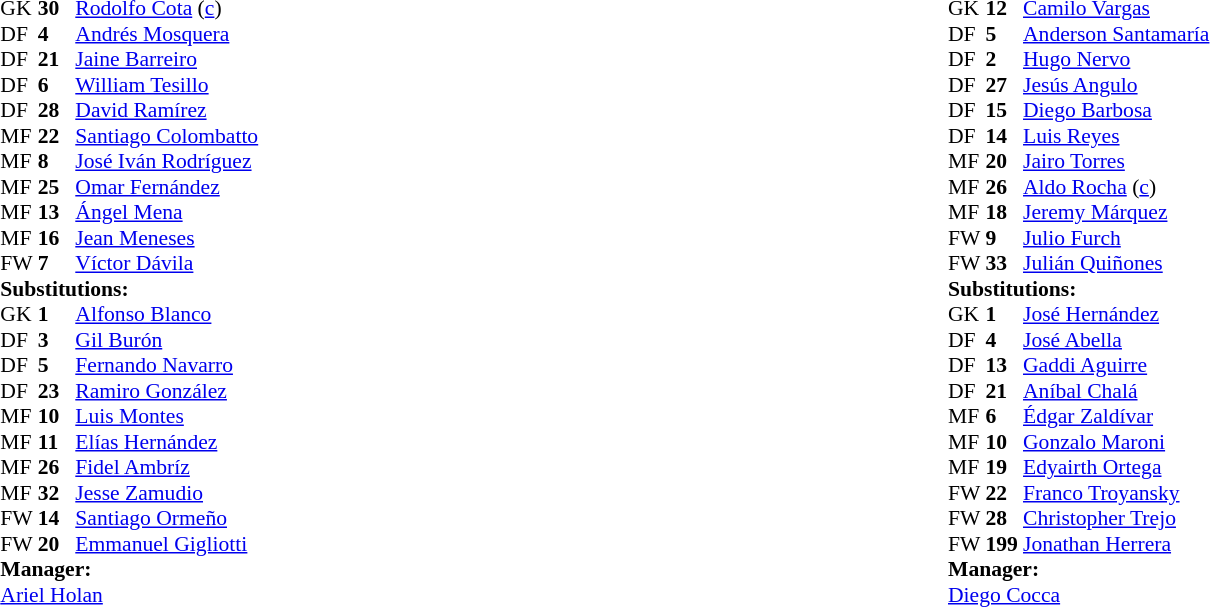<table width=100%>
<tr>
<td valign=top width=50%><br><table style="font-size:90%" cellspacing=0 cellpadding=0 align=center>
<tr>
<th width=25></th>
<th width=25></th>
</tr>
<tr>
<td>GK</td>
<td><strong>30</strong></td>
<td> <a href='#'>Rodolfo Cota</a> (<a href='#'>c</a>)</td>
</tr>
<tr>
<td>DF</td>
<td><strong>4</strong></td>
<td> <a href='#'>Andrés Mosquera</a></td>
<td></td>
<td></td>
</tr>
<tr>
<td>DF</td>
<td><strong>21</strong></td>
<td> <a href='#'>Jaine Barreiro</a></td>
</tr>
<tr>
<td>DF</td>
<td><strong>6</strong></td>
<td> <a href='#'>William Tesillo</a></td>
</tr>
<tr>
<td>DF</td>
<td><strong>28</strong></td>
<td> <a href='#'>David Ramírez</a></td>
</tr>
<tr>
<td>MF</td>
<td><strong>22</strong></td>
<td> <a href='#'>Santiago Colombatto</a></td>
<td></td>
<td></td>
</tr>
<tr>
<td>MF</td>
<td><strong>8</strong></td>
<td> <a href='#'>José Iván Rodríguez</a></td>
</tr>
<tr>
<td>MF</td>
<td><strong>25</strong></td>
<td> <a href='#'>Omar Fernández</a></td>
<td></td>
<td></td>
</tr>
<tr>
<td>MF</td>
<td><strong>13</strong></td>
<td> <a href='#'>Ángel Mena</a></td>
<td></td>
</tr>
<tr>
<td>MF</td>
<td><strong>16</strong></td>
<td> <a href='#'>Jean Meneses</a></td>
<td></td>
<td></td>
</tr>
<tr>
<td>FW</td>
<td><strong>7</strong></td>
<td> <a href='#'>Víctor Dávila</a></td>
<td></td>
<td></td>
</tr>
<tr>
<td colspan=3><strong>Substitutions:</strong></td>
</tr>
<tr>
<td>GK</td>
<td><strong>1</strong></td>
<td> <a href='#'>Alfonso Blanco</a></td>
</tr>
<tr>
<td>DF</td>
<td><strong>3</strong></td>
<td> <a href='#'>Gil Burón</a></td>
</tr>
<tr>
<td>DF</td>
<td><strong>5</strong></td>
<td> <a href='#'>Fernando Navarro</a></td>
</tr>
<tr>
<td>DF</td>
<td><strong>23</strong></td>
<td> <a href='#'>Ramiro González</a></td>
<td></td>
<td></td>
</tr>
<tr>
<td>MF</td>
<td><strong>10</strong></td>
<td> <a href='#'>Luis Montes</a></td>
<td></td>
<td></td>
</tr>
<tr>
<td>MF</td>
<td><strong>11</strong></td>
<td> <a href='#'>Elías Hernández</a></td>
<td></td>
<td></td>
</tr>
<tr>
<td>MF</td>
<td><strong>26</strong></td>
<td> <a href='#'>Fidel Ambríz</a></td>
<td></td>
<td></td>
</tr>
<tr>
<td>MF</td>
<td><strong>32</strong></td>
<td> <a href='#'>Jesse Zamudio</a></td>
</tr>
<tr>
<td>FW</td>
<td><strong>14</strong></td>
<td> <a href='#'>Santiago Ormeño</a></td>
</tr>
<tr>
<td>FW</td>
<td><strong>20</strong></td>
<td> <a href='#'>Emmanuel Gigliotti</a></td>
<td></td>
<td></td>
</tr>
<tr>
<td colspan=3><strong>Manager:</strong></td>
</tr>
<tr>
<td colspan=4> <a href='#'>Ariel Holan</a></td>
</tr>
</table>
</td>
<td valign=top></td>
<td valign=top width=50%><br><table style="font-size:90%" cellspacing=0 cellpadding=0 align=center>
<tr>
<th width=25></th>
<th width=25></th>
</tr>
<tr>
<td>GK</td>
<td><strong>12</strong></td>
<td> <a href='#'>Camilo Vargas</a></td>
</tr>
<tr>
<td>DF</td>
<td><strong>5</strong></td>
<td> <a href='#'>Anderson Santamaría</a></td>
</tr>
<tr>
<td>DF</td>
<td><strong>2</strong></td>
<td> <a href='#'>Hugo Nervo</a></td>
</tr>
<tr>
<td>DF</td>
<td><strong>27</strong></td>
<td> <a href='#'>Jesús Angulo</a></td>
</tr>
<tr>
<td>DF</td>
<td><strong>15</strong></td>
<td> <a href='#'>Diego Barbosa</a></td>
<td></td>
<td></td>
</tr>
<tr>
<td>DF</td>
<td><strong>14</strong></td>
<td> <a href='#'>Luis Reyes</a></td>
<td></td>
<td></td>
</tr>
<tr>
<td>MF</td>
<td><strong>20</strong></td>
<td> <a href='#'>Jairo Torres</a></td>
</tr>
<tr>
<td>MF</td>
<td><strong>26</strong></td>
<td> <a href='#'>Aldo Rocha</a> (<a href='#'>c</a>)</td>
<td></td>
</tr>
<tr>
<td>MF</td>
<td><strong>18</strong></td>
<td> <a href='#'>Jeremy Márquez</a></td>
<td></td>
<td></td>
</tr>
<tr>
<td>FW</td>
<td><strong>9</strong></td>
<td> <a href='#'>Julio Furch</a></td>
</tr>
<tr>
<td>FW</td>
<td><strong>33</strong></td>
<td> <a href='#'>Julián Quiñones</a></td>
<td></td>
</tr>
<tr>
<td colspan=3><strong>Substitutions:</strong></td>
</tr>
<tr>
<td>GK</td>
<td><strong>1</strong></td>
<td> <a href='#'>José Hernández</a></td>
</tr>
<tr>
<td>DF</td>
<td><strong>4</strong></td>
<td> <a href='#'>José Abella</a></td>
<td></td>
<td></td>
</tr>
<tr>
<td>DF</td>
<td><strong>13</strong></td>
<td> <a href='#'>Gaddi Aguirre</a></td>
</tr>
<tr>
<td>DF</td>
<td><strong>21</strong></td>
<td> <a href='#'>Aníbal Chalá</a></td>
<td></td>
<td></td>
</tr>
<tr>
<td>MF</td>
<td><strong>6</strong></td>
<td> <a href='#'>Édgar Zaldívar</a></td>
<td></td>
<td></td>
</tr>
<tr>
<td>MF</td>
<td><strong>10</strong></td>
<td> <a href='#'>Gonzalo Maroni</a></td>
</tr>
<tr>
<td>MF</td>
<td><strong>19</strong></td>
<td> <a href='#'>Edyairth Ortega</a></td>
</tr>
<tr>
<td>FW</td>
<td><strong>22</strong></td>
<td> <a href='#'>Franco Troyansky</a></td>
</tr>
<tr>
<td>FW</td>
<td><strong>28</strong></td>
<td> <a href='#'>Christopher Trejo</a></td>
</tr>
<tr>
<td>FW</td>
<td><strong>199</strong></td>
<td> <a href='#'>Jonathan Herrera</a></td>
</tr>
<tr>
<td colspan=3><strong>Manager:</strong></td>
</tr>
<tr>
<td colspan=4> <a href='#'>Diego Cocca</a></td>
</tr>
</table>
</td>
</tr>
</table>
